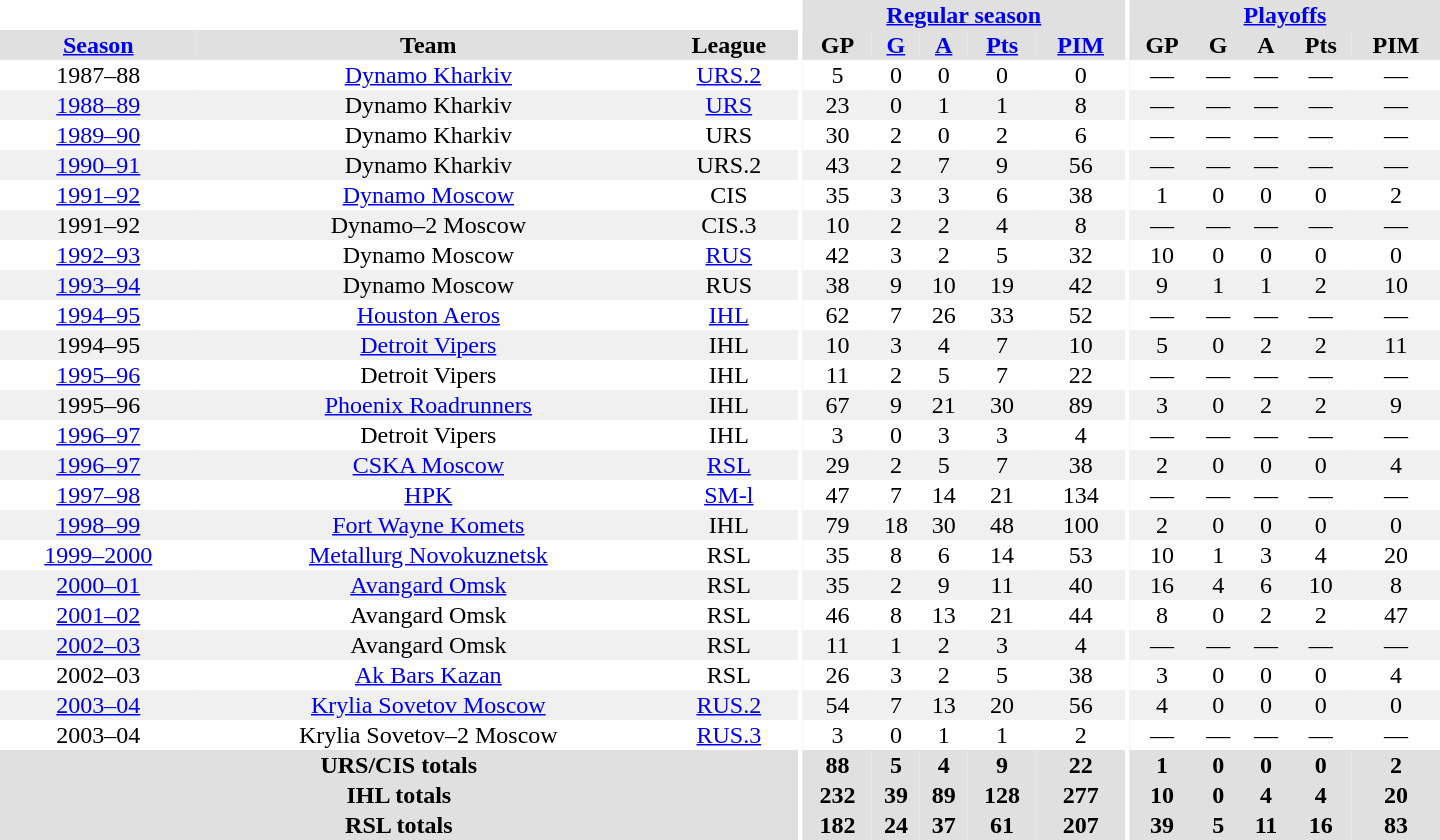<table border="0" cellpadding="1" cellspacing="0" style="text-align:center; width:60em">
<tr bgcolor="#e0e0e0">
<th colspan="3" bgcolor="#ffffff"></th>
<th rowspan="99" bgcolor="#ffffff"></th>
<th colspan="5"><a href='#'>Regular season</a></th>
<th rowspan="99" bgcolor="#ffffff"></th>
<th colspan="5"><a href='#'>Playoffs</a></th>
</tr>
<tr bgcolor="#e0e0e0">
<th><a href='#'>Season</a></th>
<th>Team</th>
<th>League</th>
<th>GP</th>
<th><a href='#'>G</a></th>
<th><a href='#'>A</a></th>
<th><a href='#'>Pts</a></th>
<th><a href='#'>PIM</a></th>
<th>GP</th>
<th>G</th>
<th>A</th>
<th>Pts</th>
<th>PIM</th>
</tr>
<tr>
<td>1987–88</td>
<td><a href='#'>Dynamo Kharkiv</a></td>
<td><a href='#'>URS.2</a></td>
<td>5</td>
<td>0</td>
<td>0</td>
<td>0</td>
<td>0</td>
<td>—</td>
<td>—</td>
<td>—</td>
<td>—</td>
<td>—</td>
</tr>
<tr bgcolor="#f0f0f0">
<td><a href='#'>1988–89</a></td>
<td>Dynamo Kharkiv</td>
<td><a href='#'>URS</a></td>
<td>23</td>
<td>0</td>
<td>1</td>
<td>1</td>
<td>8</td>
<td>—</td>
<td>—</td>
<td>—</td>
<td>—</td>
<td>—</td>
</tr>
<tr>
<td><a href='#'>1989–90</a></td>
<td>Dynamo Kharkiv</td>
<td>URS</td>
<td>30</td>
<td>2</td>
<td>0</td>
<td>2</td>
<td>6</td>
<td>—</td>
<td>—</td>
<td>—</td>
<td>—</td>
<td>—</td>
</tr>
<tr bgcolor="#f0f0f0">
<td><a href='#'>1990–91</a></td>
<td>Dynamo Kharkiv</td>
<td>URS.2</td>
<td>43</td>
<td>2</td>
<td>7</td>
<td>9</td>
<td>56</td>
<td>—</td>
<td>—</td>
<td>—</td>
<td>—</td>
<td>—</td>
</tr>
<tr>
<td><a href='#'>1991–92</a></td>
<td><a href='#'>Dynamo Moscow</a></td>
<td>CIS</td>
<td>35</td>
<td>3</td>
<td>3</td>
<td>6</td>
<td>38</td>
<td>1</td>
<td>0</td>
<td>0</td>
<td>0</td>
<td>2</td>
</tr>
<tr bgcolor="#f0f0f0">
<td>1991–92</td>
<td>Dynamo–2 Moscow</td>
<td>CIS.3</td>
<td>10</td>
<td>2</td>
<td>2</td>
<td>4</td>
<td>8</td>
<td>—</td>
<td>—</td>
<td>—</td>
<td>—</td>
<td>—</td>
</tr>
<tr>
<td><a href='#'>1992–93</a></td>
<td>Dynamo Moscow</td>
<td><a href='#'>RUS</a></td>
<td>42</td>
<td>3</td>
<td>2</td>
<td>5</td>
<td>32</td>
<td>10</td>
<td>0</td>
<td>0</td>
<td>0</td>
<td>0</td>
</tr>
<tr bgcolor="#f0f0f0">
<td><a href='#'>1993–94</a></td>
<td>Dynamo Moscow</td>
<td>RUS</td>
<td>38</td>
<td>9</td>
<td>10</td>
<td>19</td>
<td>42</td>
<td>9</td>
<td>1</td>
<td>1</td>
<td>2</td>
<td>10</td>
</tr>
<tr>
<td><a href='#'>1994–95</a></td>
<td><a href='#'>Houston Aeros</a></td>
<td><a href='#'>IHL</a></td>
<td>62</td>
<td>7</td>
<td>26</td>
<td>33</td>
<td>52</td>
<td>—</td>
<td>—</td>
<td>—</td>
<td>—</td>
<td>—</td>
</tr>
<tr bgcolor="#f0f0f0">
<td>1994–95</td>
<td><a href='#'>Detroit Vipers</a></td>
<td>IHL</td>
<td>10</td>
<td>3</td>
<td>4</td>
<td>7</td>
<td>10</td>
<td>5</td>
<td>0</td>
<td>2</td>
<td>2</td>
<td>11</td>
</tr>
<tr>
<td><a href='#'>1995–96</a></td>
<td>Detroit Vipers</td>
<td>IHL</td>
<td>11</td>
<td>2</td>
<td>5</td>
<td>7</td>
<td>22</td>
<td>—</td>
<td>—</td>
<td>—</td>
<td>—</td>
<td>—</td>
</tr>
<tr bgcolor="#f0f0f0">
<td>1995–96</td>
<td><a href='#'>Phoenix Roadrunners</a></td>
<td>IHL</td>
<td>67</td>
<td>9</td>
<td>21</td>
<td>30</td>
<td>89</td>
<td>3</td>
<td>0</td>
<td>2</td>
<td>2</td>
<td>9</td>
</tr>
<tr>
<td><a href='#'>1996–97</a></td>
<td>Detroit Vipers</td>
<td>IHL</td>
<td>3</td>
<td>0</td>
<td>3</td>
<td>3</td>
<td>4</td>
<td>—</td>
<td>—</td>
<td>—</td>
<td>—</td>
<td>—</td>
</tr>
<tr bgcolor="#f0f0f0">
<td><a href='#'>1996–97</a></td>
<td><a href='#'>CSKA Moscow</a></td>
<td><a href='#'>RSL</a></td>
<td>29</td>
<td>2</td>
<td>5</td>
<td>7</td>
<td>38</td>
<td>2</td>
<td>0</td>
<td>0</td>
<td>0</td>
<td>4</td>
</tr>
<tr>
<td><a href='#'>1997–98</a></td>
<td><a href='#'>HPK</a></td>
<td><a href='#'>SM-l</a></td>
<td>47</td>
<td>7</td>
<td>14</td>
<td>21</td>
<td>134</td>
<td>—</td>
<td>—</td>
<td>—</td>
<td>—</td>
<td>—</td>
</tr>
<tr bgcolor="#f0f0f0">
<td><a href='#'>1998–99</a></td>
<td><a href='#'>Fort Wayne Komets</a></td>
<td>IHL</td>
<td>79</td>
<td>18</td>
<td>30</td>
<td>48</td>
<td>100</td>
<td>2</td>
<td>0</td>
<td>0</td>
<td>0</td>
<td>0</td>
</tr>
<tr>
<td><a href='#'>1999–2000</a></td>
<td><a href='#'>Metallurg Novokuznetsk</a></td>
<td>RSL</td>
<td>35</td>
<td>8</td>
<td>6</td>
<td>14</td>
<td>53</td>
<td>10</td>
<td>1</td>
<td>3</td>
<td>4</td>
<td>20</td>
</tr>
<tr bgcolor="#f0f0f0">
<td><a href='#'>2000–01</a></td>
<td><a href='#'>Avangard Omsk</a></td>
<td>RSL</td>
<td>35</td>
<td>2</td>
<td>9</td>
<td>11</td>
<td>40</td>
<td>16</td>
<td>4</td>
<td>6</td>
<td>10</td>
<td>8</td>
</tr>
<tr>
<td><a href='#'>2001–02</a></td>
<td>Avangard Omsk</td>
<td>RSL</td>
<td>46</td>
<td>8</td>
<td>13</td>
<td>21</td>
<td>44</td>
<td>8</td>
<td>0</td>
<td>2</td>
<td>2</td>
<td>47</td>
</tr>
<tr bgcolor="#f0f0f0">
<td><a href='#'>2002–03</a></td>
<td>Avangard Omsk</td>
<td>RSL</td>
<td>11</td>
<td>1</td>
<td>2</td>
<td>3</td>
<td>4</td>
<td>—</td>
<td>—</td>
<td>—</td>
<td>—</td>
<td>—</td>
</tr>
<tr>
<td>2002–03</td>
<td><a href='#'>Ak Bars Kazan</a></td>
<td>RSL</td>
<td>26</td>
<td>3</td>
<td>2</td>
<td>5</td>
<td>38</td>
<td>3</td>
<td>0</td>
<td>0</td>
<td>0</td>
<td>4</td>
</tr>
<tr bgcolor="#f0f0f0">
<td><a href='#'>2003–04</a></td>
<td><a href='#'>Krylia Sovetov Moscow</a></td>
<td><a href='#'>RUS.2</a></td>
<td>54</td>
<td>7</td>
<td>13</td>
<td>20</td>
<td>56</td>
<td>4</td>
<td>0</td>
<td>0</td>
<td>0</td>
<td>0</td>
</tr>
<tr>
<td>2003–04</td>
<td>Krylia Sovetov–2 Moscow</td>
<td><a href='#'>RUS.3</a></td>
<td>3</td>
<td>0</td>
<td>1</td>
<td>1</td>
<td>2</td>
<td>—</td>
<td>—</td>
<td>—</td>
<td>—</td>
<td>—</td>
</tr>
<tr bgcolor="#e0e0e0">
<th colspan="3">URS/CIS totals</th>
<th>88</th>
<th>5</th>
<th>4</th>
<th>9</th>
<th>22</th>
<th>1</th>
<th>0</th>
<th>0</th>
<th>0</th>
<th>2</th>
</tr>
<tr bgcolor="#e0e0e0">
<th colspan="3">IHL totals</th>
<th>232</th>
<th>39</th>
<th>89</th>
<th>128</th>
<th>277</th>
<th>10</th>
<th>0</th>
<th>4</th>
<th>4</th>
<th>20</th>
</tr>
<tr bgcolor="#e0e0e0">
<th colspan="3">RSL totals</th>
<th>182</th>
<th>24</th>
<th>37</th>
<th>61</th>
<th>207</th>
<th>39</th>
<th>5</th>
<th>11</th>
<th>16</th>
<th>83</th>
</tr>
</table>
